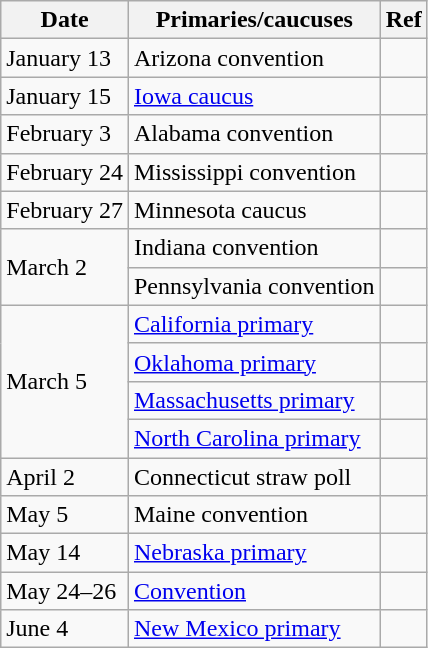<table class="wikitable">
<tr>
<th>Date</th>
<th>Primaries/caucuses</th>
<th>Ref</th>
</tr>
<tr>
<td>January 13</td>
<td>Arizona convention</td>
<td></td>
</tr>
<tr>
<td>January 15</td>
<td><a href='#'>Iowa caucus</a></td>
<td></td>
</tr>
<tr>
<td>February 3</td>
<td>Alabama convention</td>
<td></td>
</tr>
<tr>
<td>February 24</td>
<td>Mississippi convention</td>
<td></td>
</tr>
<tr>
<td>February 27</td>
<td>Minnesota caucus</td>
<td></td>
</tr>
<tr>
<td rowspan=2>March 2</td>
<td>Indiana convention</td>
<td></td>
</tr>
<tr>
<td>Pennsylvania convention</td>
<td></td>
</tr>
<tr>
<td rowspan=4>March 5</td>
<td><a href='#'>California primary</a></td>
<td></td>
</tr>
<tr>
<td><a href='#'>Oklahoma primary</a></td>
<td></td>
</tr>
<tr>
<td><a href='#'>Massachusetts primary</a></td>
<td></td>
</tr>
<tr>
<td><a href='#'>North Carolina primary</a></td>
<td></td>
</tr>
<tr>
<td>April 2</td>
<td>Connecticut straw poll</td>
<td></td>
</tr>
<tr>
<td>May 5</td>
<td>Maine convention</td>
<td></td>
</tr>
<tr>
<td>May 14</td>
<td><a href='#'>Nebraska primary</a></td>
<td></td>
</tr>
<tr>
<td>May 24–26</td>
<td><a href='#'>Convention</a></td>
<td></td>
</tr>
<tr>
<td>June 4</td>
<td><a href='#'>New Mexico primary</a></td>
<td></td>
</tr>
</table>
